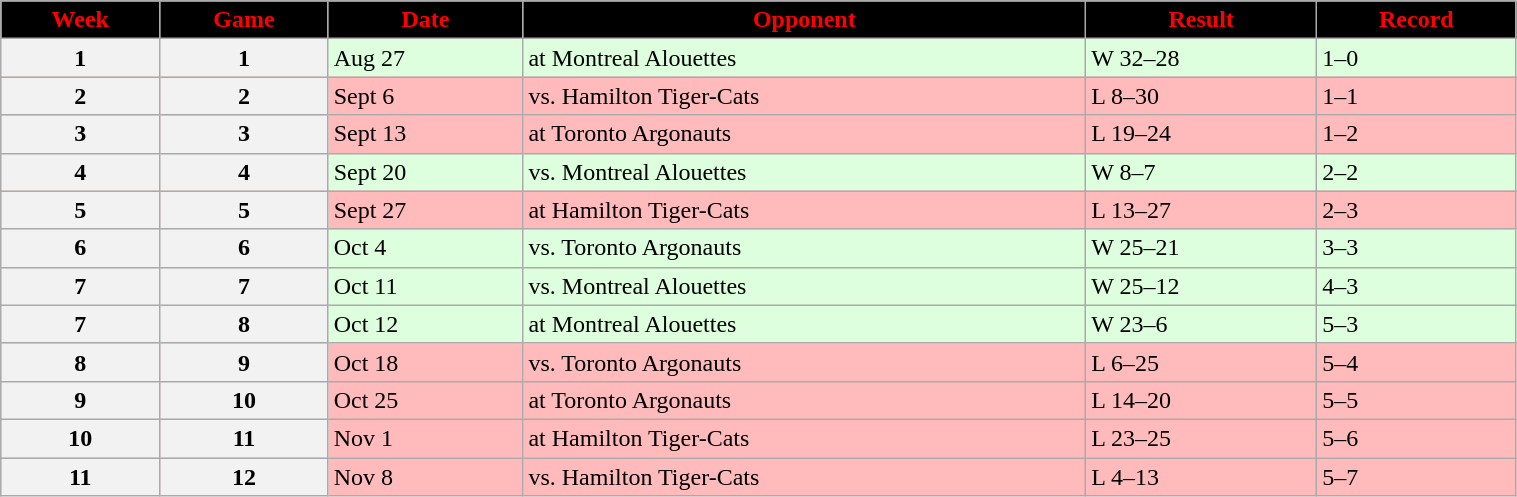<table class="wikitable" width="80%">
<tr align="center"  style="background:black;color:red;">
<td><strong>Week</strong></td>
<td><strong>Game</strong></td>
<td><strong>Date</strong></td>
<td><strong>Opponent</strong></td>
<td><strong>Result</strong></td>
<td><strong>Record</strong></td>
</tr>
<tr style="background:#ddffdd">
<th>1</th>
<th>1</th>
<td>Aug 27</td>
<td>at Montreal Alouettes</td>
<td>W 32–28</td>
<td>1–0</td>
</tr>
<tr style="background:#ffbbbb">
<th>2</th>
<th>2</th>
<td>Sept 6</td>
<td>vs. Hamilton Tiger-Cats</td>
<td>L 8–30</td>
<td>1–1</td>
</tr>
<tr style="background:#ffbbbb">
<th>3</th>
<th>3</th>
<td>Sept 13</td>
<td>at Toronto Argonauts</td>
<td>L 19–24</td>
<td>1–2</td>
</tr>
<tr style="background:#ddffdd">
<th>4</th>
<th>4</th>
<td>Sept 20</td>
<td>vs. Montreal Alouettes</td>
<td>W 8–7</td>
<td>2–2</td>
</tr>
<tr style="background:#ffbbbb">
<th>5</th>
<th>5</th>
<td>Sept 27</td>
<td>at Hamilton Tiger-Cats</td>
<td>L 13–27</td>
<td>2–3</td>
</tr>
<tr style="background:#ddffdd">
<th>6</th>
<th>6</th>
<td>Oct 4</td>
<td>vs. Toronto Argonauts</td>
<td>W 25–21</td>
<td>3–3</td>
</tr>
<tr style="background:#ddffdd">
<th>7</th>
<th>7</th>
<td>Oct 11</td>
<td>vs. Montreal Alouettes</td>
<td>W 25–12</td>
<td>4–3</td>
</tr>
<tr style="background:#ddffdd">
<th>7</th>
<th>8</th>
<td>Oct 12</td>
<td>at Montreal Alouettes</td>
<td>W 23–6</td>
<td>5–3</td>
</tr>
<tr style="background:#ffbbbb">
<th>8</th>
<th>9</th>
<td>Oct 18</td>
<td>vs. Toronto Argonauts</td>
<td>L 6–25</td>
<td>5–4</td>
</tr>
<tr style="background:#ffbbbb">
<th>9</th>
<th>10</th>
<td>Oct 25</td>
<td>at Toronto Argonauts</td>
<td>L 14–20</td>
<td>5–5</td>
</tr>
<tr style="background:#ffbbbb">
<th>10</th>
<th>11</th>
<td>Nov 1</td>
<td>at Hamilton Tiger-Cats</td>
<td>L 23–25</td>
<td>5–6</td>
</tr>
<tr style="background:#ffbbbb">
<th>11</th>
<th>12</th>
<td>Nov 8</td>
<td>vs. Hamilton Tiger-Cats</td>
<td>L 4–13</td>
<td>5–7</td>
</tr>
</table>
